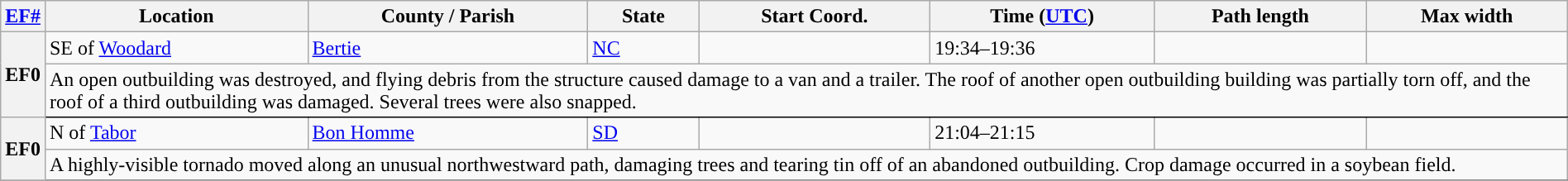<table class="wikitable sortable" style="width:100%;">
<tr>
<th scope="col" width="2%" align="center"><a href='#'>EF#</a></th>
<th scope="col" align="center" class="unsortable">Location</th>
<th scope="col" align="center" class="unsortable">County / Parish</th>
<th scope="col" align="center">State</th>
<th scope="col" align="center">Start Coord.</th>
<th scope="col" align="center">Time (<a href='#'>UTC</a>)</th>
<th scope="col" align="center">Path length</th>
<th scope="col" align="center">Max width</th>
</tr>
<tr>
<th scope="row" rowspan="2" style="background-color:#">EF0</th>
<td>SE of <a href='#'>Woodard</a></td>
<td><a href='#'>Bertie</a></td>
<td><a href='#'>NC</a></td>
<td></td>
<td>19:34–19:36</td>
<td></td>
<td></td>
</tr>
<tr class="expand-child">
<td colspan="8" style=" border-bottom: 1px solid black;">An open outbuilding was destroyed, and flying debris from the structure caused damage to a van and a trailer. The roof of another open outbuilding building was partially torn off, and the roof of a third outbuilding was damaged. Several trees were also snapped.</td>
</tr>
<tr>
<th scope="row" rowspan="2" style="background-color:#">EF0</th>
<td>N of <a href='#'>Tabor</a></td>
<td><a href='#'>Bon Homme</a></td>
<td><a href='#'>SD</a></td>
<td></td>
<td>21:04–21:15</td>
<td></td>
<td></td>
</tr>
<tr class="expand-child">
<td colspan="8" style=" border-bottom: 1px solid black;">A highly-visible tornado moved along an unusual northwestward path, damaging trees and tearing tin off of an abandoned outbuilding. Crop damage occurred in a soybean field.</td>
</tr>
<tr>
</tr>
</table>
